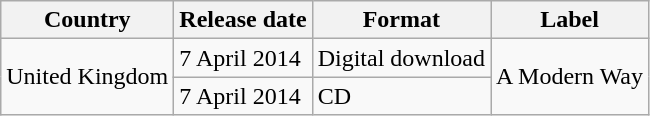<table class="wikitable plainrowheaders">
<tr>
<th scope="col">Country</th>
<th scope="col">Release date</th>
<th scope="col">Format</th>
<th scope="col">Label</th>
</tr>
<tr>
<td rowspan="2">United Kingdom</td>
<td>7 April 2014</td>
<td>Digital download</td>
<td rowspan="2">A Modern Way</td>
</tr>
<tr>
<td>7 April 2014</td>
<td>CD</td>
</tr>
</table>
